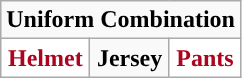<table class="wikitable">
<tr>
<td align="center" Colspan="3"><strong>Uniform Combination</strong></td>
</tr>
<tr align="center">
<td style="background:white; color:#AB0520"><strong>Helmet</strong></td>
<td><strong>Jersey</strong></td>
<td style="background:white; color:#AB0520"><strong>Pants</strong></td>
</tr>
</table>
